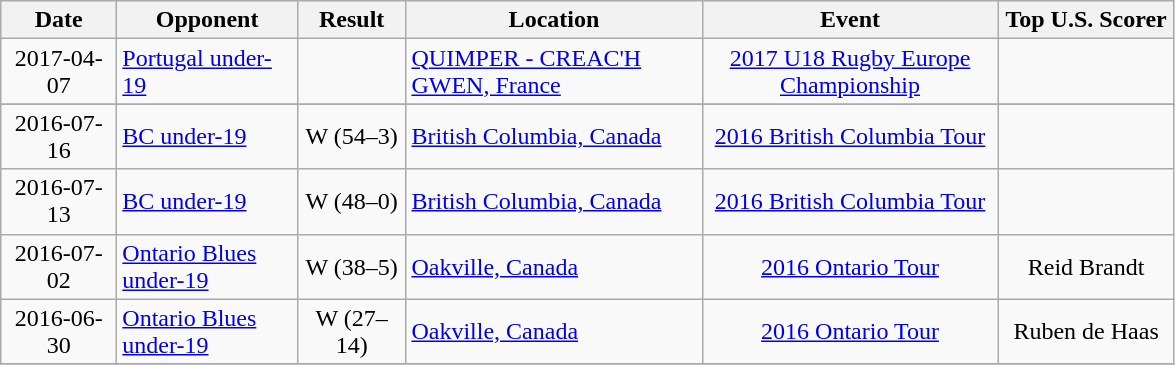<table class="wikitable sortable" style="text-align:center">
<tr>
<th width=70>Date</th>
<th width=113>Opponent</th>
<th width=65>Result</th>
<th width=190>Location</th>
<th width=190>Event</th>
<th width=110>Top U.S. Scorer</th>
</tr>
<tr>
<td>2017-04-07</td>
<td align=left><a href='#'>Portugal under-19</a></td>
<td></td>
<td align=left> <a href='#'>QUIMPER - CREAC'H GWEN, France</a></td>
<td><a href='#'>2017 U18 Rugby Europe Championship</a></td>
<td></td>
</tr>
<tr>
</tr>
<tr>
<td>2016-07-16</td>
<td align=left><a href='#'>BC under-19</a></td>
<td>W (54–3)</td>
<td align=left> <a href='#'>British Columbia, Canada</a></td>
<td><a href='#'>2016 British Columbia Tour</a></td>
<td></td>
</tr>
<tr>
<td>2016-07-13</td>
<td align=left><a href='#'>BC under-19</a></td>
<td>W (48–0)</td>
<td align=left> <a href='#'>British Columbia, Canada</a></td>
<td><a href='#'>2016 British Columbia Tour</a></td>
<td></td>
</tr>
<tr>
<td>2016-07-02</td>
<td align=left><a href='#'>Ontario Blues under-19</a></td>
<td>W (38–5)</td>
<td align=left> <a href='#'>Oakville, Canada</a></td>
<td><a href='#'>2016 Ontario Tour</a></td>
<td>Reid Brandt</td>
</tr>
<tr>
<td>2016-06-30</td>
<td align=left><a href='#'>Ontario Blues under-19</a></td>
<td>W (27–14)</td>
<td align=left> <a href='#'>Oakville, Canada</a></td>
<td><a href='#'>2016 Ontario Tour</a></td>
<td>Ruben de Haas</td>
</tr>
<tr>
</tr>
</table>
